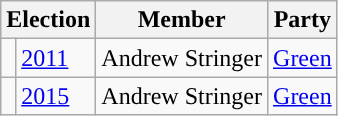<table class="wikitable">
<tr>
<th colspan="2">Election</th>
<th>Member</th>
<th>Party</th>
</tr>
<tr>
<td style="background-color: "></td>
<td><a href='#'>2011</a></td>
<td>Andrew Stringer</td>
<td><a href='#'>Green</a></td>
</tr>
<tr>
<td style="background-color: "></td>
<td><a href='#'>2015</a></td>
<td>Andrew Stringer</td>
<td><a href='#'>Green</a></td>
</tr>
</table>
